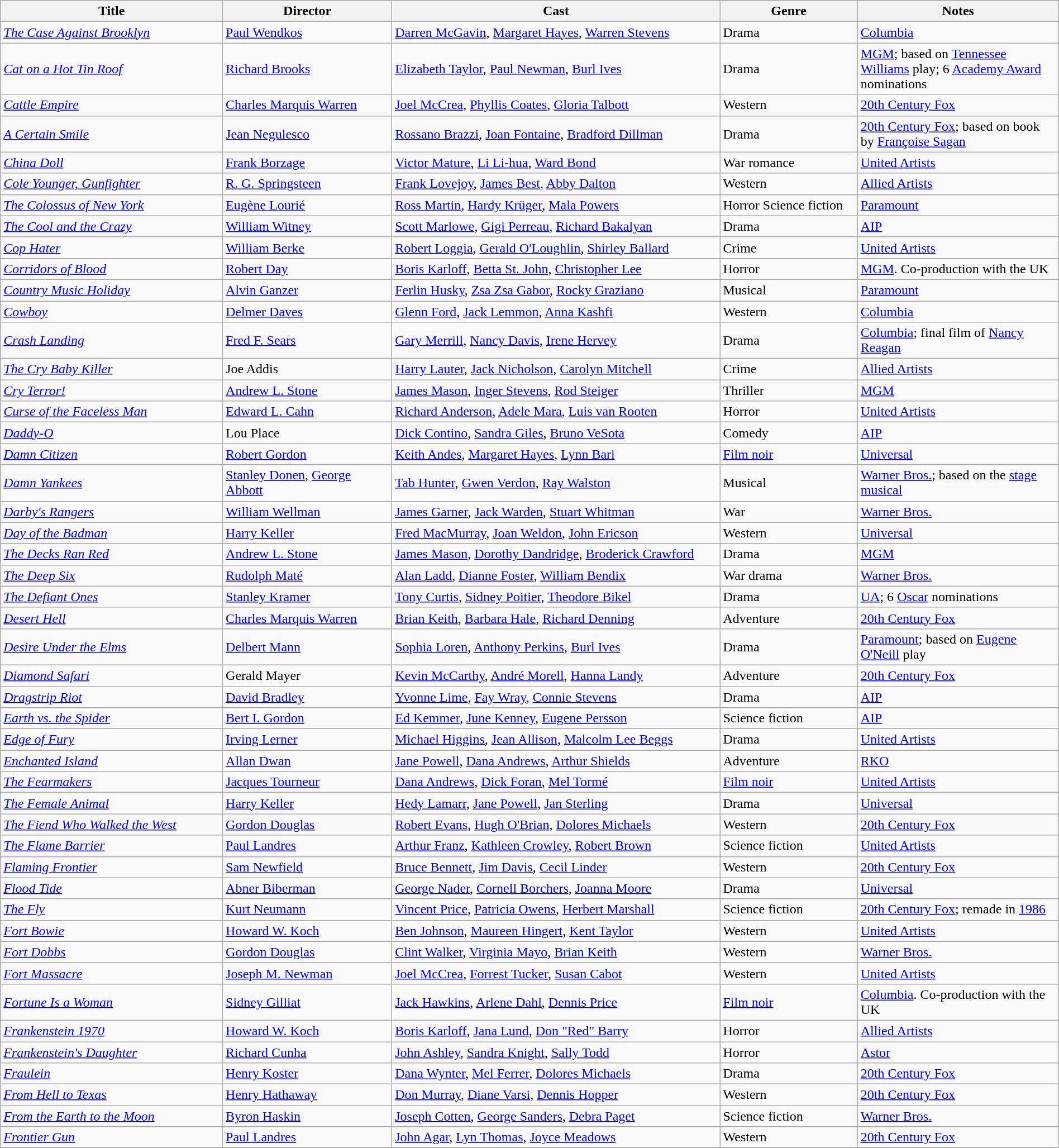<table class="wikitable" style="width:100%;">
<tr>
<th style="width:21%;">Title</th>
<th style="width:16%;">Director</th>
<th style="width:31%;">Cast</th>
<th style="width:13%;">Genre</th>
<th style="width:19%;">Notes</th>
</tr>
<tr>
<td><em><a href='#'>The Case Against Brooklyn</a></em></td>
<td><a href='#'>Paul Wendkos</a></td>
<td><a href='#'>Darren McGavin</a>, <a href='#'>Margaret Hayes</a>, <a href='#'>Warren Stevens</a></td>
<td>Drama</td>
<td><a href='#'>Columbia</a></td>
</tr>
<tr>
<td><em><a href='#'>Cat on a Hot Tin Roof</a></em></td>
<td><a href='#'>Richard Brooks</a></td>
<td><a href='#'>Elizabeth Taylor</a>, <a href='#'>Paul Newman</a>, <a href='#'>Burl Ives</a></td>
<td>Drama</td>
<td><a href='#'>MGM</a>; based on <a href='#'>Tennessee Williams</a> play; 6 <a href='#'>Academy Award</a> nominations</td>
</tr>
<tr>
<td><em><a href='#'>Cattle Empire</a></em></td>
<td><a href='#'>Charles Marquis Warren</a></td>
<td><a href='#'>Joel McCrea</a>, <a href='#'>Phyllis Coates</a>, <a href='#'>Gloria Talbott</a></td>
<td>Western</td>
<td><a href='#'>20th Century Fox</a></td>
</tr>
<tr>
<td><em><a href='#'>A Certain Smile</a></em></td>
<td><a href='#'>Jean Negulesco</a></td>
<td><a href='#'>Rossano Brazzi</a>, <a href='#'>Joan Fontaine</a>, <a href='#'>Bradford Dillman</a></td>
<td>Drama</td>
<td><a href='#'>20th Century Fox</a>; based on book by <a href='#'>Françoise Sagan</a></td>
</tr>
<tr>
<td><em><a href='#'>China Doll</a></em></td>
<td><a href='#'>Frank Borzage</a></td>
<td><a href='#'>Victor Mature</a>, <a href='#'>Li Li-hua</a>, <a href='#'>Ward Bond</a></td>
<td>War romance</td>
<td><a href='#'>United Artists</a></td>
</tr>
<tr>
<td><em><a href='#'>Cole Younger, Gunfighter</a></em></td>
<td><a href='#'>R. G. Springsteen</a></td>
<td><a href='#'>Frank Lovejoy</a>, <a href='#'>James Best</a>, <a href='#'>Abby Dalton</a></td>
<td>Western</td>
<td><a href='#'>Allied Artists</a></td>
</tr>
<tr>
<td><em><a href='#'>The Colossus of New York</a></em></td>
<td><a href='#'>Eugène Lourié</a></td>
<td><a href='#'>Ross Martin</a>, <a href='#'>Hardy Krüger</a>, <a href='#'>Mala Powers</a></td>
<td>Horror Science fiction</td>
<td><a href='#'>Paramount</a></td>
</tr>
<tr>
<td><em><a href='#'>The Cool and the Crazy</a></em></td>
<td><a href='#'>William Witney</a></td>
<td><a href='#'>Scott Marlowe</a>, <a href='#'>Gigi Perreau</a>, <a href='#'>Richard Bakalyan</a></td>
<td>Drama</td>
<td><a href='#'>AIP</a></td>
</tr>
<tr>
<td><em><a href='#'>Cop Hater</a></em></td>
<td><a href='#'>William Berke</a></td>
<td><a href='#'>Robert Loggia</a>, <a href='#'>Gerald O'Loughlin</a>, <a href='#'>Shirley Ballard</a></td>
<td>Crime</td>
<td><a href='#'>United Artists</a></td>
</tr>
<tr>
<td><em><a href='#'>Corridors of Blood</a></em></td>
<td><a href='#'>Robert Day</a></td>
<td><a href='#'>Boris Karloff</a>, <a href='#'>Betta St. John</a>, <a href='#'>Christopher Lee</a></td>
<td>Horror</td>
<td><a href='#'>MGM</a>. Co-production with the UK</td>
</tr>
<tr>
<td><em><a href='#'>Country Music Holiday</a></em></td>
<td><a href='#'>Alvin Ganzer</a></td>
<td><a href='#'>Ferlin Husky</a>, <a href='#'>Zsa Zsa Gabor</a>, <a href='#'>Rocky Graziano</a></td>
<td>Musical</td>
<td><a href='#'>Paramount</a></td>
</tr>
<tr>
<td><em><a href='#'>Cowboy</a></em></td>
<td><a href='#'>Delmer Daves</a></td>
<td><a href='#'>Glenn Ford</a>, <a href='#'>Jack Lemmon</a>, <a href='#'>Anna Kashfi</a></td>
<td>Western</td>
<td><a href='#'>Columbia</a></td>
</tr>
<tr>
<td><em><a href='#'>Crash Landing</a></em></td>
<td><a href='#'>Fred F. Sears</a></td>
<td><a href='#'>Gary Merrill</a>, <a href='#'>Nancy Davis</a>, <a href='#'>Irene Hervey</a></td>
<td>Drama</td>
<td><a href='#'>Columbia</a>; final film of <a href='#'>Nancy Reagan</a></td>
</tr>
<tr>
<td><em><a href='#'>The Cry Baby Killer</a></em></td>
<td>Joe Addis</td>
<td><a href='#'>Harry Lauter</a>, <a href='#'>Jack Nicholson</a>, <a href='#'>Carolyn Mitchell</a></td>
<td>Crime</td>
<td><a href='#'>Allied Artists</a></td>
</tr>
<tr>
<td><em><a href='#'>Cry Terror!</a></em></td>
<td><a href='#'>Andrew L. Stone</a></td>
<td><a href='#'>James Mason</a>, <a href='#'>Inger Stevens</a>, <a href='#'>Rod Steiger</a></td>
<td>Thriller</td>
<td><a href='#'>MGM</a></td>
</tr>
<tr>
<td><em><a href='#'>Curse of the Faceless Man</a></em></td>
<td><a href='#'>Edward L. Cahn</a></td>
<td><a href='#'>Richard Anderson</a>, <a href='#'>Adele Mara</a>, <a href='#'>Luis van Rooten</a></td>
<td>Horror</td>
<td><a href='#'>United Artists</a></td>
</tr>
<tr>
<td><em><a href='#'>Daddy-O</a></em></td>
<td>Lou Place</td>
<td><a href='#'>Dick Contino</a>, <a href='#'>Sandra Giles</a>, <a href='#'>Bruno VeSota</a></td>
<td>Comedy</td>
<td><a href='#'>AIP</a></td>
</tr>
<tr>
<td><em><a href='#'>Damn Citizen</a></em></td>
<td><a href='#'>Robert Gordon</a></td>
<td><a href='#'>Keith Andes</a>, <a href='#'>Margaret Hayes</a>, <a href='#'>Lynn Bari</a></td>
<td><a href='#'>Film noir</a></td>
<td><a href='#'>Universal</a></td>
</tr>
<tr>
<td><em><a href='#'>Damn Yankees</a></em></td>
<td><a href='#'>Stanley Donen</a>, <a href='#'>George Abbott</a></td>
<td><a href='#'>Tab Hunter</a>, <a href='#'>Gwen Verdon</a>, <a href='#'>Ray Walston</a></td>
<td>Musical</td>
<td><a href='#'>Warner Bros.</a>; based on the <a href='#'>stage musical</a></td>
</tr>
<tr>
<td><em><a href='#'>Darby's Rangers</a></em></td>
<td><a href='#'>William Wellman</a></td>
<td><a href='#'>James Garner</a>, <a href='#'>Jack Warden</a>, <a href='#'>Stuart Whitman</a></td>
<td>War</td>
<td><a href='#'>Warner Bros.</a></td>
</tr>
<tr>
<td><em><a href='#'>Day of the Badman</a></em></td>
<td><a href='#'>Harry Keller</a></td>
<td><a href='#'>Fred MacMurray</a>, <a href='#'>Joan Weldon</a>, <a href='#'>John Ericson</a></td>
<td>Western</td>
<td><a href='#'>Universal</a></td>
</tr>
<tr>
<td><em><a href='#'>The Decks Ran Red</a></em></td>
<td><a href='#'>Andrew L. Stone</a></td>
<td><a href='#'>James Mason</a>, <a href='#'>Dorothy Dandridge</a>, <a href='#'>Broderick Crawford</a></td>
<td>Drama</td>
<td><a href='#'>MGM</a></td>
</tr>
<tr>
<td><em><a href='#'>The Deep Six</a></em></td>
<td><a href='#'>Rudolph Maté</a></td>
<td><a href='#'>Alan Ladd</a>, <a href='#'>Dianne Foster</a>, <a href='#'>William Bendix</a></td>
<td>War drama</td>
<td><a href='#'>Warner Bros.</a></td>
</tr>
<tr>
<td><em><a href='#'>The Defiant Ones</a></em></td>
<td><a href='#'>Stanley Kramer</a></td>
<td><a href='#'>Tony Curtis</a>, <a href='#'>Sidney Poitier</a>, <a href='#'>Theodore Bikel</a></td>
<td>Drama</td>
<td><a href='#'>UA</a>; 6 <a href='#'>Oscar</a> nominations</td>
</tr>
<tr>
<td><em><a href='#'>Desert Hell</a></em></td>
<td><a href='#'>Charles Marquis Warren</a></td>
<td><a href='#'>Brian Keith</a>, <a href='#'>Barbara Hale</a>, <a href='#'>Richard Denning</a></td>
<td>Adventure</td>
<td><a href='#'>20th Century Fox</a></td>
</tr>
<tr>
<td><em><a href='#'>Desire Under the Elms</a></em></td>
<td><a href='#'>Delbert Mann</a></td>
<td><a href='#'>Sophia Loren</a>, <a href='#'>Anthony Perkins</a>, <a href='#'>Burl Ives</a></td>
<td>Drama</td>
<td><a href='#'>Paramount</a>; based on <a href='#'>Eugene O'Neill</a> play</td>
</tr>
<tr>
<td><em><a href='#'>Diamond Safari</a></em></td>
<td>Gerald Mayer</td>
<td><a href='#'>Kevin McCarthy</a>, <a href='#'>André Morell</a>, <a href='#'>Hanna Landy</a></td>
<td>Adventure</td>
<td><a href='#'>20th Century Fox</a></td>
</tr>
<tr>
<td><em><a href='#'>Dragstrip Riot</a></em></td>
<td><a href='#'>David Bradley</a></td>
<td><a href='#'>Yvonne Lime</a>, <a href='#'>Fay Wray</a>, <a href='#'>Connie Stevens</a></td>
<td>Drama</td>
<td><a href='#'>AIP</a></td>
</tr>
<tr>
<td><em><a href='#'>Earth vs. the Spider</a></em></td>
<td><a href='#'>Bert I. Gordon</a></td>
<td><a href='#'>Ed Kemmer</a>, <a href='#'>June Kenney</a>, <a href='#'>Eugene Persson</a></td>
<td>Science fiction</td>
<td><a href='#'>AIP</a></td>
</tr>
<tr>
<td><em><a href='#'>Edge of Fury</a></em></td>
<td><a href='#'>Irving Lerner</a></td>
<td><a href='#'>Michael Higgins</a>, <a href='#'>Jean Allison</a>, <a href='#'>Malcolm Lee Beggs</a></td>
<td>Drama</td>
<td><a href='#'>United Artists</a></td>
</tr>
<tr>
<td><em><a href='#'>Enchanted Island</a></em></td>
<td><a href='#'>Allan Dwan</a></td>
<td><a href='#'>Jane Powell</a>, <a href='#'>Dana Andrews</a>, <a href='#'>Arthur Shields</a></td>
<td>Adventure</td>
<td><a href='#'>RKO</a></td>
</tr>
<tr>
<td><em><a href='#'>The Fearmakers</a></em></td>
<td><a href='#'>Jacques Tourneur</a></td>
<td><a href='#'>Dana Andrews</a>, <a href='#'>Dick Foran</a>, <a href='#'>Mel Tormé</a></td>
<td><a href='#'>Film noir</a></td>
<td><a href='#'>United Artists</a></td>
</tr>
<tr>
<td><em><a href='#'>The Female Animal</a></em></td>
<td><a href='#'>Harry Keller</a></td>
<td><a href='#'>Hedy Lamarr</a>, <a href='#'>Jane Powell</a>, <a href='#'>Jan Sterling</a></td>
<td>Drama</td>
<td><a href='#'>Universal</a></td>
</tr>
<tr>
<td><em><a href='#'>The Fiend Who Walked the West</a></em></td>
<td><a href='#'>Gordon Douglas</a></td>
<td><a href='#'>Robert Evans</a>, <a href='#'>Hugh O'Brian</a>, <a href='#'>Dolores Michaels</a></td>
<td>Western</td>
<td><a href='#'>20th Century Fox</a></td>
</tr>
<tr>
<td><em><a href='#'>The Flame Barrier</a></em></td>
<td><a href='#'>Paul Landres</a></td>
<td><a href='#'>Arthur Franz</a>, <a href='#'>Kathleen Crowley</a>, <a href='#'>Robert Brown</a></td>
<td>Science fiction</td>
<td><a href='#'>United Artists</a></td>
</tr>
<tr>
<td><em><a href='#'>Flaming Frontier</a></em></td>
<td><a href='#'>Sam Newfield</a></td>
<td><a href='#'>Bruce Bennett</a>, <a href='#'>Jim Davis</a>, <a href='#'>Cecil Linder</a></td>
<td>Western</td>
<td><a href='#'>20th Century Fox</a></td>
</tr>
<tr>
<td><em><a href='#'>Flood Tide</a></em></td>
<td><a href='#'>Abner Biberman</a></td>
<td><a href='#'>George Nader</a>, <a href='#'>Cornell Borchers</a>, <a href='#'>Joanna Moore</a></td>
<td>Drama</td>
<td><a href='#'>Universal</a></td>
</tr>
<tr>
<td><em><a href='#'>The Fly</a></em></td>
<td><a href='#'>Kurt Neumann</a></td>
<td><a href='#'>Vincent Price</a>, <a href='#'>Patricia Owens</a>, <a href='#'>Herbert Marshall</a></td>
<td>Science fiction</td>
<td><a href='#'>20th Century Fox</a>; remade in <a href='#'>1986</a></td>
</tr>
<tr>
<td><em><a href='#'>Fort Bowie</a></em></td>
<td><a href='#'>Howard W. Koch</a></td>
<td><a href='#'>Ben Johnson</a>, <a href='#'>Maureen Hingert</a>, <a href='#'>Kent Taylor</a></td>
<td>Western</td>
<td><a href='#'>United Artists</a></td>
</tr>
<tr>
<td><em><a href='#'>Fort Dobbs</a></em></td>
<td><a href='#'>Gordon Douglas</a></td>
<td><a href='#'>Clint Walker</a>, <a href='#'>Virginia Mayo</a>, <a href='#'>Brian Keith</a></td>
<td>Western</td>
<td><a href='#'>Warner Bros.</a></td>
</tr>
<tr>
<td><em><a href='#'>Fort Massacre</a></em></td>
<td><a href='#'>Joseph M. Newman</a></td>
<td><a href='#'>Joel McCrea</a>, <a href='#'>Forrest Tucker</a>, <a href='#'>Susan Cabot</a></td>
<td>Western</td>
<td><a href='#'>United Artists</a></td>
</tr>
<tr>
<td><em><a href='#'>Fortune Is a Woman</a></em></td>
<td><a href='#'>Sidney Gilliat</a></td>
<td><a href='#'>Jack Hawkins</a>, <a href='#'>Arlene Dahl</a>, <a href='#'>Dennis Price</a></td>
<td><a href='#'>Film noir</a></td>
<td><a href='#'>Columbia</a>. Co-production with the UK</td>
</tr>
<tr>
<td><em><a href='#'>Frankenstein 1970</a></em></td>
<td><a href='#'>Howard W. Koch</a></td>
<td><a href='#'>Boris Karloff</a>, <a href='#'>Jana Lund</a>, <a href='#'>Don "Red" Barry</a></td>
<td>Horror</td>
<td><a href='#'>Allied Artists</a></td>
</tr>
<tr>
<td><em><a href='#'>Frankenstein's Daughter</a></em></td>
<td><a href='#'>Richard Cunha</a></td>
<td><a href='#'>John Ashley</a>, <a href='#'>Sandra Knight</a>, <a href='#'>Sally Todd</a></td>
<td>Horror</td>
<td><a href='#'>Astor</a></td>
</tr>
<tr>
<td><em><a href='#'>Fraulein</a></em></td>
<td><a href='#'>Henry Koster</a></td>
<td><a href='#'>Dana Wynter</a>, <a href='#'>Mel Ferrer</a>, <a href='#'>Dolores Michaels</a></td>
<td>Drama</td>
<td><a href='#'>20th Century Fox</a></td>
</tr>
<tr>
<td><em><a href='#'>From Hell to Texas</a></em></td>
<td><a href='#'>Henry Hathaway</a></td>
<td><a href='#'>Don Murray</a>, <a href='#'>Diane Varsi</a>, <a href='#'>Dennis Hopper</a></td>
<td>Western</td>
<td><a href='#'>20th Century Fox</a></td>
</tr>
<tr>
<td><em><a href='#'>From the Earth to the Moon</a></em></td>
<td><a href='#'>Byron Haskin</a></td>
<td><a href='#'>Joseph Cotten</a>, <a href='#'>George Sanders</a>, <a href='#'>Debra Paget</a></td>
<td>Science fiction</td>
<td><a href='#'>Warner Bros.</a></td>
</tr>
<tr>
<td><em><a href='#'>Frontier Gun</a></em></td>
<td><a href='#'>Paul Landres</a></td>
<td><a href='#'>John Agar</a>, <a href='#'>Lyn Thomas</a>, <a href='#'>Joyce Meadows</a></td>
<td>Western</td>
<td><a href='#'>20th Century Fox</a></td>
</tr>
<tr>
</tr>
</table>
